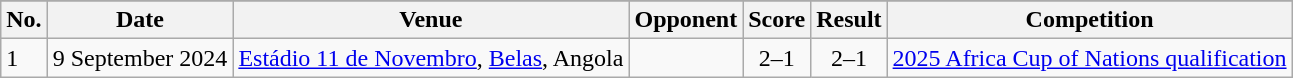<table class="wikitable plainrowheaders sortable">
<tr>
</tr>
<tr>
<th>No.</th>
<th>Date</th>
<th>Venue</th>
<th>Opponent</th>
<th>Score</th>
<th>Result</th>
<th>Competition</th>
</tr>
<tr>
<td>1</td>
<td>9 September 2024</td>
<td><a href='#'>Estádio 11 de Novembro</a>, <a href='#'>Belas</a>, Angola</td>
<td></td>
<td align=center>2–1</td>
<td align=center>2–1</td>
<td><a href='#'>2025 Africa Cup of Nations qualification</a></td>
</tr>
</table>
